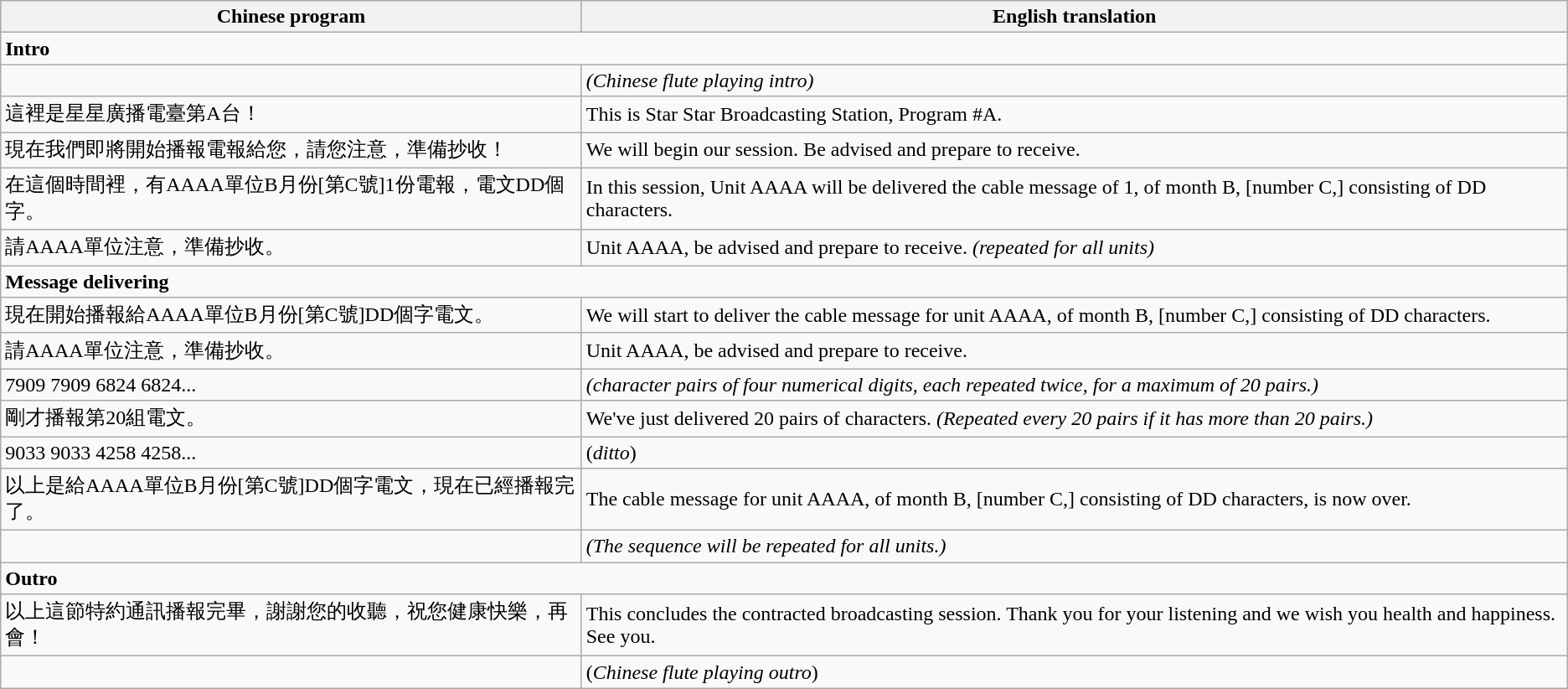<table class="wikitable">
<tr>
<th>Chinese program</th>
<th>English translation</th>
</tr>
<tr>
<td colspan="2"><strong>Intro</strong></td>
</tr>
<tr>
<td></td>
<td><em>(Chinese flute playing intro)</em></td>
</tr>
<tr>
<td>這裡是星星廣播電臺第A台！</td>
<td>This is Star Star Broadcasting Station, Program #A.</td>
</tr>
<tr>
<td>現在我們即將開始播報電報給您，請您注意，準備抄收！</td>
<td>We will begin our session. Be advised and prepare to receive.</td>
</tr>
<tr>
<td>在這個時間裡，有AAAA單位B月份[第C號]1份電報，電文DD個字。</td>
<td>In this session, Unit AAAA will be delivered the cable message of 1, of month B, [number C,] consisting of DD characters.</td>
</tr>
<tr>
<td>請AAAA單位注意，準備抄收。</td>
<td>Unit AAAA, be advised and prepare to receive. <em>(repeated for all units)</em></td>
</tr>
<tr>
<td colspan="2"><strong>Message delivering</strong></td>
</tr>
<tr>
<td>現在開始播報給AAAA單位B月份[第C號]DD個字電文。</td>
<td>We will start to deliver the cable message for unit AAAA, of month B, [number C,] consisting of DD characters.</td>
</tr>
<tr>
<td>請AAAA單位注意，準備抄收。</td>
<td>Unit AAAA, be advised and prepare to receive.</td>
</tr>
<tr>
<td>7909 7909 6824 6824...</td>
<td><em>(character pairs of four numerical digits, each repeated twice, for a maximum of 20 pairs.)</em></td>
</tr>
<tr>
<td>剛才播報第20組電文。</td>
<td>We've just delivered 20 pairs of characters. <em>(Repeated every 20 pairs if it has more than 20 pairs.)</em></td>
</tr>
<tr>
<td>9033 9033 4258 4258...</td>
<td>(<em>ditto</em>)</td>
</tr>
<tr>
<td>以上是給AAAA單位B月份[第C號]DD個字電文，現在已經播報完了。</td>
<td>The cable message for unit AAAA, of month B, [number C,] consisting of DD characters, is now over.</td>
</tr>
<tr>
<td></td>
<td><em>(The sequence will be repeated for all units.)</em></td>
</tr>
<tr>
<td colspan="2"><strong>Outro</strong></td>
</tr>
<tr>
<td>以上這節特約通訊播報完畢，謝謝您的收聽，祝您健康快樂，再會！</td>
<td>This concludes the contracted broadcasting session. Thank you for your listening and we wish you health and happiness. See you.</td>
</tr>
<tr>
<td></td>
<td>(<em>Chinese flute playing outro</em>)</td>
</tr>
</table>
